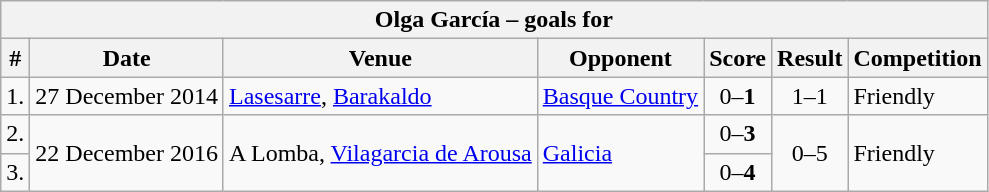<table class="wikitable">
<tr>
<th colspan="7"><strong>Olga García – goals for </strong></th>
</tr>
<tr>
<th>#</th>
<th>Date</th>
<th>Venue</th>
<th>Opponent</th>
<th>Score</th>
<th>Result</th>
<th>Competition</th>
</tr>
<tr>
<td align="center">1.</td>
<td>27 December 2014</td>
<td><a href='#'>Lasesarre</a>, <a href='#'>Barakaldo</a></td>
<td> <a href='#'>Basque Country</a></td>
<td align=center>0–<strong>1</strong></td>
<td align=center>1–1</td>
<td>Friendly</td>
</tr>
<tr>
<td align="center">2.</td>
<td rowspan=2>22 December 2016</td>
<td rowspan=2>A Lomba, <a href='#'>Vilagarcia de Arousa</a></td>
<td rowspan=2> <a href='#'>Galicia</a></td>
<td align=center>0–<strong>3</strong></td>
<td rowspan=2 align=center>0–5</td>
<td rowspan=2>Friendly</td>
</tr>
<tr>
<td align="center">3.</td>
<td align=center>0–<strong>4</strong></td>
</tr>
</table>
